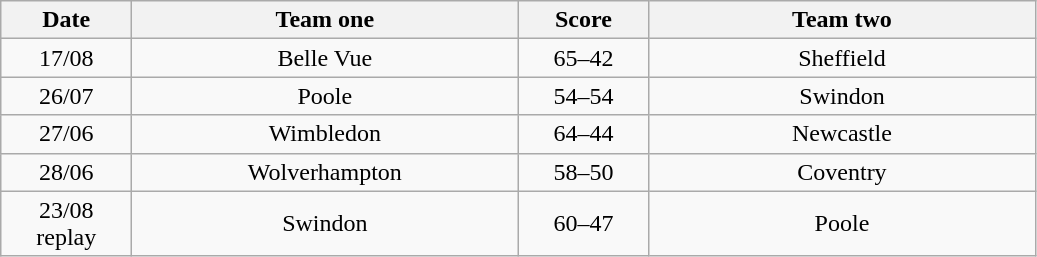<table class="wikitable" style="text-align: center">
<tr>
<th width=80>Date</th>
<th width=250>Team one</th>
<th width=80>Score</th>
<th width=250>Team two</th>
</tr>
<tr>
<td>17/08</td>
<td>Belle Vue</td>
<td>65–42</td>
<td>Sheffield</td>
</tr>
<tr>
<td>26/07</td>
<td>Poole</td>
<td>54–54</td>
<td>Swindon</td>
</tr>
<tr>
<td>27/06</td>
<td>Wimbledon</td>
<td>64–44</td>
<td>Newcastle</td>
</tr>
<tr>
<td>28/06</td>
<td>Wolverhampton</td>
<td>58–50</td>
<td>Coventry</td>
</tr>
<tr>
<td>23/08<br>replay</td>
<td>Swindon</td>
<td>60–47</td>
<td>Poole</td>
</tr>
</table>
